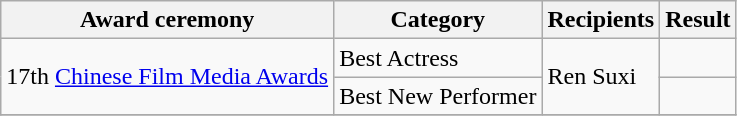<table class="wikitable sortable">
<tr>
<th>Award ceremony</th>
<th>Category</th>
<th>Recipients</th>
<th>Result</th>
</tr>
<tr>
<td rowspan=2>17th <a href='#'>Chinese Film Media Awards</a></td>
<td>Best Actress</td>
<td rowspan=2>Ren Suxi</td>
<td></td>
</tr>
<tr>
<td>Best New Performer</td>
<td></td>
</tr>
<tr>
</tr>
</table>
